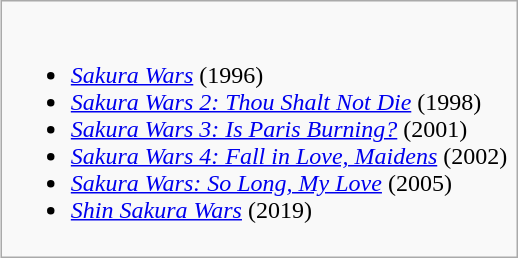<table class="infobox" style="float: right;align:center">
<tr>
<td><br><ul><li><em><a href='#'>Sakura Wars</a></em> (1996)</li><li><em><a href='#'>Sakura Wars 2: Thou Shalt Not Die</a></em> (1998)</li><li><em><a href='#'>Sakura Wars 3: Is Paris Burning?</a></em> (2001)</li><li><em><a href='#'>Sakura Wars 4: Fall in Love, Maidens</a></em> (2002)</li><li><em><a href='#'>Sakura Wars: So Long, My Love</a></em> (2005)</li><li><em><a href='#'>Shin Sakura Wars</a></em> (2019)</li></ul></td>
</tr>
</table>
